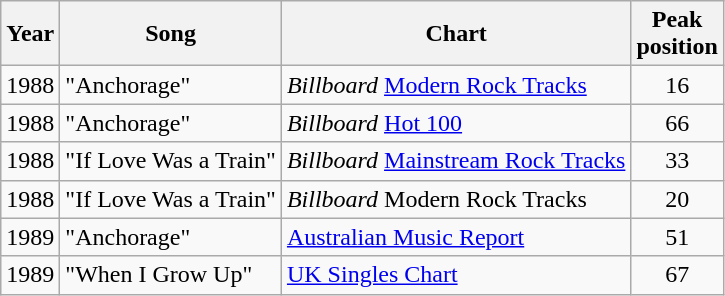<table class="wikitable">
<tr>
<th>Year</th>
<th>Song</th>
<th>Chart</th>
<th>Peak<br>position</th>
</tr>
<tr>
<td>1988</td>
<td>"Anchorage"</td>
<td><em>Billboard</em> <a href='#'>Modern Rock Tracks</a></td>
<td align="center">16</td>
</tr>
<tr>
<td>1988</td>
<td>"Anchorage"</td>
<td><em>Billboard</em> <a href='#'>Hot 100</a></td>
<td align="center">66</td>
</tr>
<tr>
<td>1988</td>
<td>"If Love Was a Train"</td>
<td><em>Billboard</em> <a href='#'>Mainstream Rock Tracks</a></td>
<td align="center">33</td>
</tr>
<tr>
<td>1988</td>
<td>"If Love Was a Train"</td>
<td><em>Billboard</em> Modern Rock Tracks</td>
<td align="center">20</td>
</tr>
<tr>
<td>1989</td>
<td>"Anchorage"</td>
<td><a href='#'>Australian Music Report</a></td>
<td align="center">51</td>
</tr>
<tr>
<td>1989</td>
<td>"When I Grow Up"</td>
<td><a href='#'>UK Singles Chart</a></td>
<td align="center">67</td>
</tr>
</table>
